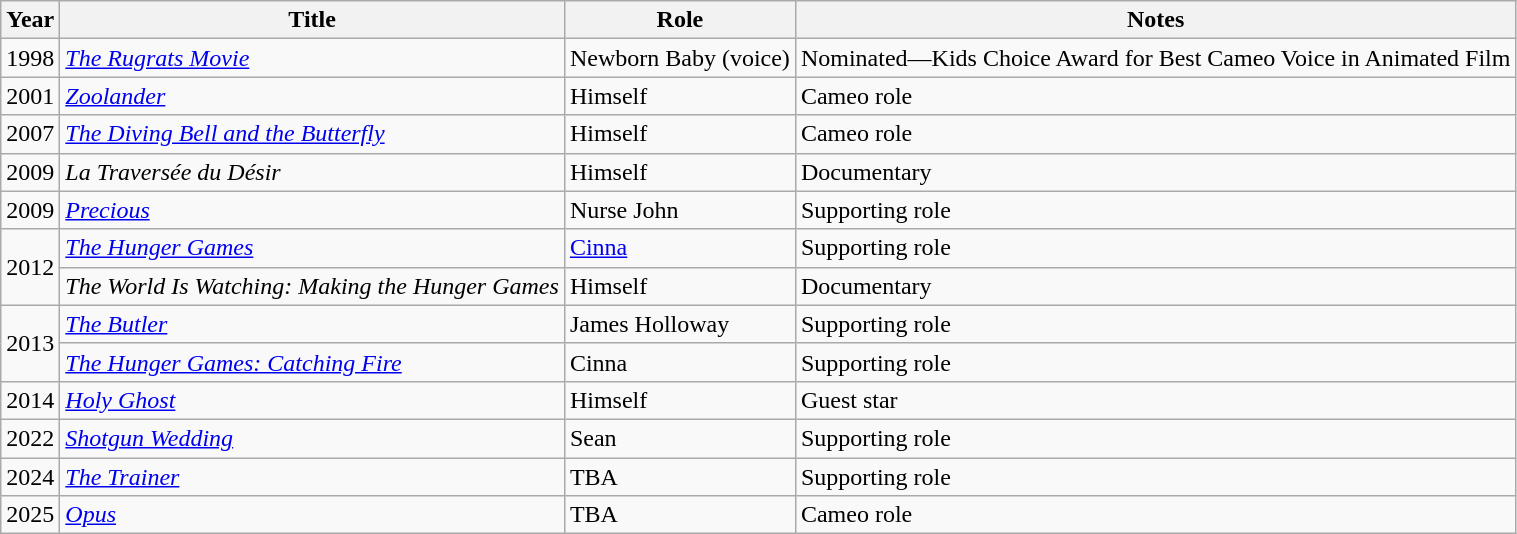<table class="wikitable">
<tr>
<th>Year</th>
<th>Title</th>
<th>Role</th>
<th>Notes</th>
</tr>
<tr>
<td>1998</td>
<td><em><a href='#'>The Rugrats Movie</a></em></td>
<td>Newborn Baby (voice)</td>
<td>Nominated—Kids Choice Award for Best Cameo Voice in Animated Film</td>
</tr>
<tr>
<td>2001</td>
<td><em><a href='#'>Zoolander</a></em></td>
<td>Himself</td>
<td>Cameo role</td>
</tr>
<tr>
<td>2007</td>
<td><em><a href='#'>The Diving Bell and the Butterfly</a></em></td>
<td>Himself</td>
<td>Cameo role</td>
</tr>
<tr>
<td>2009</td>
<td><em>La Traversée du Désir</em></td>
<td>Himself</td>
<td>Documentary</td>
</tr>
<tr>
<td>2009</td>
<td><em><a href='#'>Precious</a></em></td>
<td>Nurse John</td>
<td>Supporting role</td>
</tr>
<tr>
<td rowspan="2">2012</td>
<td><em><a href='#'>The Hunger Games</a></em></td>
<td><a href='#'>Cinna</a></td>
<td>Supporting role</td>
</tr>
<tr>
<td><em>The World Is Watching: Making the Hunger Games</em></td>
<td>Himself</td>
<td>Documentary</td>
</tr>
<tr>
<td rowspan="2">2013</td>
<td><em><a href='#'>The Butler</a></em></td>
<td>James Holloway</td>
<td>Supporting role</td>
</tr>
<tr>
<td><em><a href='#'>The Hunger Games: Catching Fire</a></em></td>
<td>Cinna</td>
<td>Supporting role</td>
</tr>
<tr>
<td>2014</td>
<td><em><a href='#'>Holy Ghost</a></em></td>
<td>Himself</td>
<td>Guest star</td>
</tr>
<tr>
<td>2022</td>
<td><em><a href='#'>Shotgun Wedding</a></em></td>
<td>Sean</td>
<td>Supporting role</td>
</tr>
<tr>
<td>2024</td>
<td><em><a href='#'>The Trainer</a></em></td>
<td>TBA</td>
<td>Supporting role</td>
</tr>
<tr>
<td>2025</td>
<td><a href='#'><em>Opus</em></a></td>
<td>TBA</td>
<td>Cameo role</td>
</tr>
</table>
